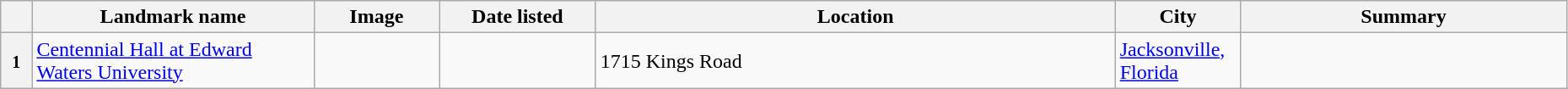<table class="wikitable sortable" style="width:98%">
<tr>
<th width = 2% ></th>
<th width = 18% ><strong>Landmark name</strong></th>
<th width = 8% class="unsortable" ><strong>Image</strong></th>
<th width = 10% ><strong>Date listed</strong></th>
<th><strong>Location</strong></th>
<th width = 8% ><strong>City</strong></th>
<th class="unsortable" ><strong>Summary</strong></th>
</tr>
<tr>
<th><small>1</small></th>
<td><a href='#'>Centennial Hall at Edward Waters University</a></td>
<td></td>
<td></td>
<td>1715 Kings Road<br><small></small></td>
<td><a href='#'>Jacksonville, Florida</a></td>
<td></td>
</tr>
</table>
